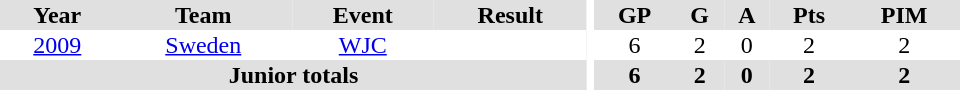<table border="0" cellpadding="1" cellspacing="0" ID="Table3" style="text-align:center; width:40em">
<tr ALIGN="center" bgcolor="#e0e0e0">
<th>Year</th>
<th>Team</th>
<th>Event</th>
<th>Result</th>
<th rowspan="99" bgcolor="#ffffff"></th>
<th>GP</th>
<th>G</th>
<th>A</th>
<th>Pts</th>
<th>PIM</th>
</tr>
<tr>
<td><a href='#'>2009</a></td>
<td><a href='#'>Sweden</a></td>
<td><a href='#'>WJC</a></td>
<td></td>
<td>6</td>
<td>2</td>
<td>0</td>
<td>2</td>
<td>2</td>
</tr>
<tr bgcolor="#e0e0e0">
<th colspan="4">Junior totals</th>
<th>6</th>
<th>2</th>
<th>0</th>
<th>2</th>
<th>2</th>
</tr>
</table>
